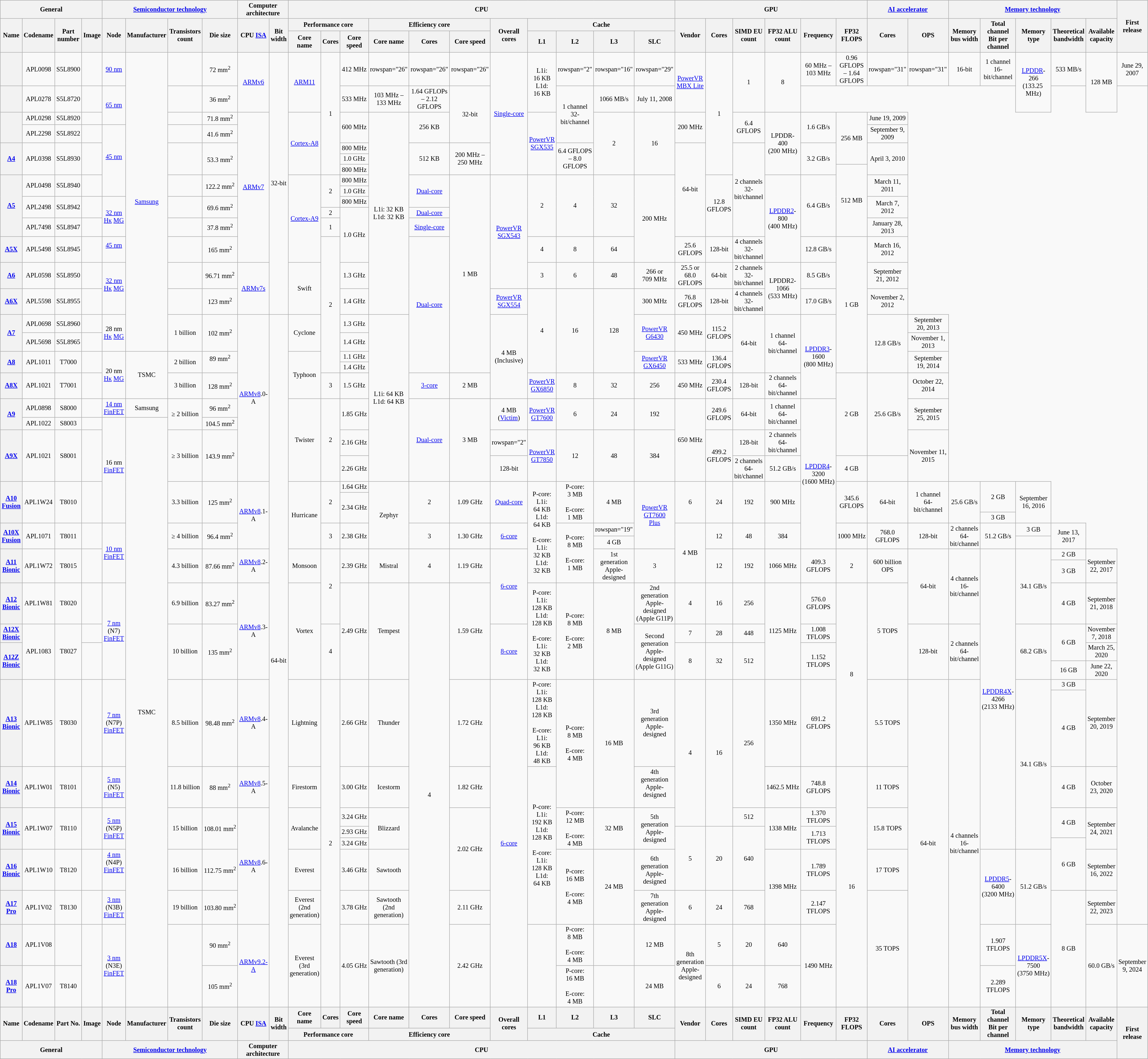<table class="wikitable sortable sort-under" style="font-size:85%; text-align:center; width: 100%;">
<tr>
<th colspan="4">General</th>
<th colspan="4"><a href='#'>Semiconductor technology</a></th>
<th colspan="2">Computer architecture</th>
<th colspan="11">CPU</th>
<th colspan="6">GPU</th>
<th colspan="2"><a href='#'>AI accelerator</a></th>
<th colspan="5"><a href='#'>Memory technology</a></th>
<th rowspan="3">First release</th>
</tr>
<tr>
<th rowspan="2">Name</th>
<th rowspan="2">Codename</th>
<th rowspan="2">Part number</th>
<th rowspan="2">Image</th>
<th rowspan="2">Node</th>
<th rowspan="2">Manufacturer</th>
<th rowspan="2">Transistors count</th>
<th rowspan="2">Die size</th>
<th rowspan="2">CPU <a href='#'>ISA</a></th>
<th rowspan="2">Bit width</th>
<th colspan="3">Performance core</th>
<th colspan="3">Efficiency core</th>
<th rowspan="2">Overall cores</th>
<th colspan="4">Cache</th>
<th rowspan="2">Vendor</th>
<th rowspan="2">Cores</th>
<th rowspan="2">SIMD EU count</th>
<th rowspan="2">FP32 ALU count</th>
<th rowspan="2">Frequency</th>
<th rowspan="2">FP32 FLOPS</th>
<th rowspan="2">Cores</th>
<th rowspan="2">OPS</th>
<th rowspan="2">Memory bus width</th>
<th rowspan="2">Total channel<br>Bit per channel</th>
<th rowspan="2">Memory type</th>
<th rowspan="2">Theoretical<br>bandwidth</th>
<th rowspan="2">Available capacity</th>
</tr>
<tr>
<th>Core name</th>
<th>Cores</th>
<th>Core speed</th>
<th>Core name</th>
<th>Cores</th>
<th>Core speed</th>
<th>L1</th>
<th>L2</th>
<th>L3</th>
<th>SLC</th>
</tr>
<tr>
<th></th>
<td>APL0098</td>
<td>S5L8900</td>
<td></td>
<td><a href='#'>90 nm</a><br></td>
<td rowspan="18"><a href='#'>Samsung</a></td>
<td></td>
<td>72 mm<sup>2</sup><br></td>
<td rowspan="2"><a href='#'>ARMv6</a></td>
<td rowspan="16">32-bit</td>
<td rowspan="2"><a href='#'>ARM11</a></td>
<td rowspan="7">1</td>
<td>412 MHz</td>
<td>rowspan="26" </td>
<td>rowspan="26" </td>
<td>rowspan="26" </td>
<td rowspan="7"><a href='#'>Single-core</a></td>
<td rowspan="2">L1i: 16 KB<br>L1d: 16 KB</td>
<td>rowspan="2" </td>
<td>rowspan="16" </td>
<td>rowspan="29" </td>
<td rowspan="2"><a href='#'>PowerVR</a><br><a href='#'>MBX Lite</a></td>
<td rowspan="7">1</td>
<td rowspan="2">1</td>
<td rowspan="2">8</td>
<td>60 MHz – 103 MHz</td>
<td>0.96 GFLOPS – 1.64 GFLOPS</td>
<td>rowspan="31" </td>
<td>rowspan="31" </td>
<td>16-bit</td>
<td>1 channel<br>16-bit/channel</td>
<td rowspan="2"><a href='#'>LPDDR</a>-266<br>(133.25 <br>MHz)</td>
<td>533 MB/s</td>
<td rowspan="2">128 MB</td>
<td>June 29, 2007</td>
</tr>
<tr>
<th></th>
<td>APL0278</td>
<td>S5L8720</td>
<td></td>
<td rowspan="2"><a href='#'>65 nm</a><br></td>
<td></td>
<td>36 mm<sup>2</sup><br></td>
<td>533 MHz</td>
<td>103 MHz – 133 MHz</td>
<td>1.64 GFLOPs – 2.12 GFLOPS</td>
<td rowspan="3">32-bit</td>
<td rowspan="3">1 channel<br>32-bit/channel</td>
<td>1066 MB/s</td>
<td>July 11, 2008</td>
</tr>
<tr>
<th rowspan="2"></th>
<td>APL0298</td>
<td>S5L8920</td>
<td></td>
<td></td>
<td>71.8 mm<sup>2</sup><br></td>
<td rowspan="12"><a href='#'>ARMv7</a></td>
<td rowspan="5"><a href='#'>Cortex-A8</a></td>
<td rowspan="2">600 MHz</td>
<td rowspan="14">L1i: 32 KB<br>L1d: 32 KB</td>
<td rowspan="2">256 KB</td>
<td rowspan="5"><a href='#'>PowerVR</a><br><a href='#'>SGX535</a><br></td>
<td rowspan="5">2</td>
<td rowspan="5">16</td>
<td rowspan="2">200 MHz</td>
<td rowspan="2">6.4 GFLOPS</td>
<td rowspan="5">LPDDR-400<br>(200 MHz)</td>
<td rowspan="2">1.6 GB/s</td>
<td rowspan="4">256 MB</td>
<td>June 19, 2009</td>
</tr>
<tr>
<td>APL2298</td>
<td>S5L8922</td>
<td></td>
<td rowspan="6"><a href='#'>45 nm</a><br><br></td>
<td></td>
<td>41.6 mm<sup>2</sup><br></td>
<td>September 9, 2009</td>
</tr>
<tr>
<th rowspan="3"><a href='#'>A4</a></th>
<td rowspan="3">APL0398</td>
<td rowspan="3">S5L8930</td>
<td rowspan="3"></td>
<td rowspan="3"></td>
<td rowspan="3">53.3 mm<sup>2</sup><br></td>
<td>800 MHz</td>
<td rowspan="3">512 KB</td>
<td rowspan="3">200 MHz – 250 MHz</td>
<td rowspan="3">6.4 GFLOPS – 8.0 GFLOPS</td>
<td rowspan="9">64-bit</td>
<td rowspan="9">2 channels<br>32-bit/channel</td>
<td rowspan="3">3.2 GB/s</td>
<td rowspan="3">April 3, 2010</td>
</tr>
<tr>
<td>1.0 GHz</td>
</tr>
<tr>
<td>800 MHz</td>
<td rowspan="7">512 MB</td>
</tr>
<tr>
<th rowspan="6"><a href='#'>A5</a></th>
<td rowspan="2">APL0498</td>
<td rowspan="2">S5L8940</td>
<td rowspan="2"></td>
<td rowspan="2"></td>
<td rowspan="2">122.2 mm<sup>2</sup><br></td>
<td rowspan="7"><a href='#'>Cortex-A9</a></td>
<td rowspan="4">2</td>
<td>800 MHz</td>
<td rowspan="4"><a href='#'>Dual-core</a></td>
<td rowspan="14">1 MB</td>
<td rowspan="8"><a href='#'>PowerVR</a><br><a href='#'>SGX543</a><br></td>
<td rowspan="6">2</td>
<td rowspan="6">4</td>
<td rowspan="6">32</td>
<td rowspan="7">200 MHz</td>
<td rowspan="6">12.8 GFLOPS</td>
<td rowspan="7"><a href='#'>LPDDR2</a>-800<br>(400 MHz)</td>
<td rowspan="6">6.4 GB/s</td>
<td rowspan="2">March 11, 2011</td>
</tr>
<tr>
<td>1.0 GHz</td>
</tr>
<tr>
<td rowspan="3">APL2498</td>
<td rowspan="3">S5L8942</td>
<td rowspan="3"></td>
<td rowspan="4"><a href='#'>32 nm</a><br><a href='#'>Hκ</a> <a href='#'>MG</a><br></td>
<td rowspan="3"></td>
<td rowspan="3">69.6 mm<sup>2</sup><br></td>
<td>800 MHz</td>
<td rowspan="3">March 7, 2012</td>
</tr>
<tr>
<td rowspan="4">1.0 GHz</td>
</tr>
<tr>
<td>2</td>
<td><a href='#'>Dual-core</a></td>
</tr>
<tr>
<td>APL7498</td>
<td>S5L8947</td>
<td></td>
<td></td>
<td>37.8 mm<sup>2</sup><br></td>
<td>1</td>
<td><a href='#'>Single-core</a></td>
<td>January 28, 2013</td>
</tr>
<tr>
<th><a href='#'>A5X</a></th>
<td>APL5498</td>
<td>S5L8945</td>
<td></td>
<td><a href='#'>45 nm</a><br><br></td>
<td></td>
<td>165 mm<sup>2</sup><br></td>
<td rowspan="8">2</td>
<td rowspan="8"><a href='#'>Dual-core</a></td>
<td>4</td>
<td>8</td>
<td>64</td>
<td>25.6 GFLOPS</td>
<td>128-bit</td>
<td>4 channels<br>32-bit/channel</td>
<td>12.8 GB/s</td>
<td rowspan="7">1 GB</td>
<td>March 16, 2012</td>
</tr>
<tr>
<th><a href='#'>A6</a></th>
<td>APL0598</td>
<td>S5L8950</td>
<td></td>
<td rowspan="2"><a href='#'>32 nm</a><br><a href='#'>Hκ</a> <a href='#'>MG</a><br><br></td>
<td></td>
<td>96.71 mm<sup>2</sup><br></td>
<td rowspan="2"><a href='#'>ARMv7s</a></td>
<td rowspan="2">Swift</td>
<td>1.3 GHz<br></td>
<td>3</td>
<td>6</td>
<td>48</td>
<td>266 or 709 MHz</td>
<td>25.5 or 68.0 GFLOPS</td>
<td>64-bit</td>
<td>2 channels<br>32-bit/channel</td>
<td rowspan="2">LPDDR2-1066<br>(533 MHz)</td>
<td>8.5 GB/s</td>
<td>September 21, 2012</td>
</tr>
<tr>
<th><a href='#'>A6X</a></th>
<td>APL5598</td>
<td>S5L8955</td>
<td></td>
<td></td>
<td>123 mm<sup>2</sup><br></td>
<td>1.4 GHz<br></td>
<td><a href='#'>PowerVR</a><br><a href='#'>SGX554</a><br></td>
<td rowspan="6">4</td>
<td rowspan="6">16</td>
<td rowspan="6">128</td>
<td>300 MHz</td>
<td>76.8 GFLOPS</td>
<td>128-bit</td>
<td>4 channels<br>32-bit/channel</td>
<td>17.0 GB/s</td>
<td>November 2, 2012</td>
</tr>
<tr>
<th rowspan="2"><a href='#'>A7</a></th>
<td>APL0698</td>
<td>S5L8960</td>
<td></td>
<td rowspan="2">28 nm<br><a href='#'>Hκ</a> <a href='#'>MG</a><br></td>
<td rowspan="2">1 billion</td>
<td rowspan="2">102 mm<sup>2</sup><br></td>
<td rowspan="10"><a href='#'>ARMv8</a>.0-A<br></td>
<td rowspan="34">64-bit</td>
<td rowspan="2">Cyclone</td>
<td>1.3 GHz</td>
<td rowspan="10">L1i: 64 KB<br>L1d: 64 KB</td>
<td rowspan="6">4 MB (Inclusive)<br></td>
<td rowspan="2"><a href='#'>PowerVR</a><br><a href='#'>G6430</a><br></td>
<td rowspan="2">450 MHz</td>
<td rowspan="2">115.2 GFLOPS</td>
<td rowspan="5">64-bit</td>
<td rowspan="5">1 channel<br>64-bit/channel</td>
<td rowspan="6"><a href='#'>LPDDR3</a>-1600<br>(800 MHz)</td>
<td rowspan="5">12.8 GB/s</td>
<td>September 20, 2013</td>
</tr>
<tr>
<td>APL5698</td>
<td>S5L8965</td>
<td></td>
<td>1.4 GHz</td>
<td>November 1, 2013</td>
</tr>
<tr>
<th rowspan="3"><a href='#'>A8</a></th>
<td rowspan="3">APL1011</td>
<td rowspan="3">T7000</td>
<td rowspan="3"></td>
<td rowspan="4">20 nm<br><a href='#'>Hκ</a> <a href='#'>MG</a><br></td>
<td rowspan="4">TSMC</td>
<td rowspan="3">2 billion</td>
<td rowspan="3">89 mm<sup>2</sup><br><br></td>
<td rowspan="4">Typhoon</td>
<td>1.1 GHz</td>
<td rowspan="3"><a href='#'>PowerVR</a><br><a href='#'>GX6450</a><br></td>
<td rowspan="3">533 MHz</td>
<td rowspan="3">136.4 GFLOPS</td>
<td rowspan="3">September 19, 2014</td>
</tr>
<tr>
<td>1.4 GHz</td>
</tr>
<tr>
<td rowspan="2">1.5 GHz</td>
<td rowspan="5">2 GB</td>
</tr>
<tr>
<th><a href='#'>A8X</a></th>
<td>APL1021</td>
<td>T7001</td>
<td></td>
<td>3 billion</td>
<td>128 mm<sup>2</sup><br></td>
<td>3</td>
<td><a href='#'>3-core</a></td>
<td>2 MB</td>
<td><a href='#'>PowerVR</a><br><a href='#'>GX6850</a><br></td>
<td>8</td>
<td>32</td>
<td>256</td>
<td>450 MHz</td>
<td>230.4 GFLOPS</td>
<td>128-bit</td>
<td>2 channels<br>64-bit/channel</td>
<td rowspan="4">25.6 GB/s</td>
<td>October 22, 2014</td>
</tr>
<tr>
<th rowspan="2"><a href='#'>A9</a></th>
<td>APL0898</td>
<td>S8000</td>
<td></td>
<td><a href='#'>14 nm</a><br><a href='#'>FinFET</a><br></td>
<td>Samsung</td>
<td rowspan="2">≥ 2 billion</td>
<td>96 mm<sup>2</sup><br></td>
<td rowspan="4">Twister</td>
<td rowspan="4">2</td>
<td rowspan="2">1.85 GHz<br></td>
<td rowspan="4"><a href='#'>Dual-core</a></td>
<td rowspan="4">3 MB</td>
<td rowspan="2">4 MB (<a href='#'>Victim</a>)<br></td>
<td rowspan="2"><a href='#'>PowerVR</a><br><a href='#'>GT7600</a><br></td>
<td rowspan="2">6</td>
<td rowspan="2">24</td>
<td rowspan="2">192</td>
<td rowspan="4">650 MHz</td>
<td rowspan="2">249.6 GFLOPS</td>
<td rowspan="2">64-bit</td>
<td rowspan="2">1 channel<br>64-bit/channel</td>
<td rowspan="9"><a href='#'>LPDDR4</a>-3200<br>(1600 MHz)</td>
<td rowspan="2">September 25, 2015</td>
</tr>
<tr>
<td>APL1022</td>
<td>S8003</td>
<td></td>
<td rowspan="6">16 nm<br><a href='#'>FinFET</a><br><br></td>
<td rowspan="27">TSMC</td>
<td>104.5 mm<sup>2</sup><br></td>
</tr>
<tr>
<th rowspan="2"><a href='#'>A9X</a></th>
<td rowspan="2">APL1021</td>
<td rowspan="2">S8001</td>
<td rowspan="2"></td>
<td rowspan="2">≥ 3 billion</td>
<td rowspan="2">143.9 mm<sup>2</sup><br></td>
<td>2.16 GHz<br></td>
<td>rowspan="2"   <br></td>
<td rowspan="2"><a href='#'>PowerVR</a><br><a href='#'>GT7850</a><br></td>
<td rowspan="2">12</td>
<td rowspan="2">48</td>
<td rowspan="2">384</td>
<td rowspan="2">499.2 GFLOPS</td>
<td>128-bit</td>
<td>2 channels<br>64-bit/channel</td>
<td rowspan="2">November 11, 2015</td>
</tr>
<tr>
<td>2.26 GHz</td>
<td>128-bit</td>
<td>2 channels<br>64-bit/channel</td>
<td>51.2 GB/s</td>
<td>4 GB</td>
</tr>
<tr>
<th rowspan="3"><a href='#'>A10 Fusion</a></th>
<td rowspan="3">APL1W24</td>
<td rowspan="3">T8010</td>
<td rowspan="3"></td>
<td rowspan="3">3.3 billion</td>
<td rowspan="3">125 mm<sup>2</sup><br></td>
<td rowspan="5"><a href='#'>ARMv8</a>.1-A</td>
<td rowspan="5">Hurricane</td>
<td rowspan="3">2</td>
<td>1.64 GHz</td>
<td rowspan="5">Zephyr</td>
<td rowspan="3">2</td>
<td rowspan="3">1.09 GHz</td>
<td rowspan="3"><a href='#'>Quad-core</a></td>
<td rowspan="7">P-core:<br>L1i: 64 KB<br>L1d: 64 KB<br><br>E-core:<br>L1i: 32 KB<br>L1d: 32 KB</td>
<td rowspan="3">P-core:<br>3 MB<br><br>E-core:<br>1 MB</td>
<td rowspan="3">4 MB</td>
<td rowspan="5"><a href='#'>PowerVR</a><br><a href='#'>GT7600<br>Plus</a><br></td>
<td rowspan="3">6</td>
<td rowspan="3">24</td>
<td rowspan="3">192</td>
<td rowspan="3">900 MHz</td>
<td rowspan="3">345.6 GFLOPS</td>
<td rowspan="3">64-bit</td>
<td rowspan="3">1 channel<br>64-bit/channel</td>
<td rowspan="3">25.6 GB/s</td>
<td rowspan="2">2 GB</td>
<td rowspan="3">September 16, 2016</td>
</tr>
<tr>
<td rowspan="2">2.34 GHz</td>
</tr>
<tr>
<td>3 GB</td>
</tr>
<tr>
<th rowspan="2"><a href='#'>A10X Fusion</a></th>
<td rowspan="2">APL1071</td>
<td rowspan="2">T8011</td>
<td rowspan="2"></td>
<td rowspan="4"><a href='#'>10 nm</a><br><a href='#'>FinFET</a><br></td>
<td rowspan="2">≥ 4 billion</td>
<td rowspan="2">96.4 mm<sup>2</sup><br></td>
<td rowspan="2">3</td>
<td rowspan="2">2.38 GHz</td>
<td rowspan="2">3</td>
<td rowspan="2">1.30 GHz</td>
<td rowspan="2"><a href='#'>6-core</a></td>
<td rowspan="4">P-core:<br>8 MB<br><br>E-core:<br>1 MB</td>
<td>rowspan="19" <br></td>
<td rowspan="4">4 MB</td>
<td rowspan="2">12</td>
<td rowspan="2">48</td>
<td rowspan="2">384</td>
<td rowspan="2">1000 MHz</td>
<td rowspan="2">768.0 GFLOPS</td>
<td rowspan="2">128-bit</td>
<td rowspan="2">2 channels<br>64-bit/channel</td>
<td rowspan="2">51.2 GB/s</td>
<td>3 GB</td>
<td rowspan="2">June 13, 2017</td>
</tr>
<tr>
<td>4 GB</td>
</tr>
<tr>
<th rowspan="2"><a href='#'>A11<br>Bionic</a></th>
<td rowspan="2">APL1W72</td>
<td rowspan="2">T8015</td>
<td rowspan="2"></td>
<td rowspan="2">4.3 billion</td>
<td rowspan="2">87.66 mm<sup>2</sup><br></td>
<td rowspan="2"><a href='#'>ARMv8</a>.2-A<br></td>
<td rowspan="2">Monsoon</td>
<td rowspan="4">2</td>
<td rowspan="2">2.39 GHz</td>
<td rowspan="2">Mistral</td>
<td rowspan="2">4</td>
<td rowspan="2">1.19 GHz</td>
<td rowspan="4"><a href='#'>6-core</a></td>
<td rowspan="2">1st<br>generation Apple-<br>designed</td>
<td rowspan="2">3</td>
<td rowspan="2">12</td>
<td rowspan="2">192</td>
<td rowspan="2">1066 MHz</td>
<td rowspan="2">409.3 GFLOPS</td>
<td rowspan="2">2</td>
<td rowspan="2">600 billion OPS</td>
<td rowspan="4">64-bit</td>
<td rowspan="4">4 channels<br>16-bit/channel</td>
<td rowspan="15"><a href='#'>LPDDR4X</a>-4266<br>(2133 MHz)</td>
<td rowspan="4">34.1 GB/s</td>
<td>2 GB</td>
<td rowspan="2">September 22, 2017</td>
</tr>
<tr>
<td rowspan="2">3 GB</td>
</tr>
<tr>
<th rowspan="2"><a href='#'>A12<br>Bionic</a></th>
<td rowspan="2">APL1W81</td>
<td rowspan="2">T8020</td>
<td rowspan="2"></td>
<td rowspan="6"><a href='#'>7 nm</a> (N7)<br><a href='#'>FinFET</a><br></td>
<td rowspan="2">6.9 billion</td>
<td rowspan="2">83.27 mm<sup>2</sup><br></td>
<td rowspan="6"><a href='#'>ARMv8</a>.3-A<br></td>
<td rowspan="6">Vortex</td>
<td rowspan="6">2.49 GHz</td>
<td rowspan="6">Tempest</td>
<td rowspan="17">4</td>
<td rowspan="6">1.59 GHz</td>
<td rowspan="6">P-core:<br>L1i: 128 KB<br>L1d: 128 KB<br><br>E-core:<br>L1i: 32 KB<br>L1d: 32 KB</td>
<td rowspan="6">P-core:<br>8 MB<br><br>E-core:<br>2 MB</td>
<td rowspan="6">8 MB</td>
<td rowspan="2">2nd<br>generation Apple-<br>designed (Apple G11P)</td>
<td rowspan="2">4</td>
<td rowspan="2">16</td>
<td rowspan="2">256</td>
<td rowspan="6">1125 MHz</td>
<td rowspan="2">576.0 GFLOPS</td>
<td rowspan="8">8</td>
<td rowspan="6">5 TOPS</td>
<td rowspan="2">September 21, 2018</td>
</tr>
<tr>
<td rowspan="2">4 GB</td>
</tr>
<tr>
<th rowspan="2"><a href='#'>A12X Bionic</a></th>
<td rowspan="4">APL1083</td>
<td rowspan="4">T8027</td>
<td rowspan="2"></td>
<td rowspan="4">10 billion</td>
<td rowspan="4">135 mm<sup>2</sup><br></td>
<td rowspan="4">4</td>
<td rowspan="4"><a href='#'>8-core</a></td>
<td rowspan="4">Second generation Apple-<br>designed (Apple G11G)</td>
<td rowspan="2">7<br></td>
<td rowspan="2">28</td>
<td rowspan="2">448</td>
<td rowspan="2">1.008 TFLOPS</td>
<td rowspan="4">128-bit</td>
<td rowspan="4">2 channels<br>64-bit/channel</td>
<td rowspan="4">68.2 GB/s</td>
<td rowspan="2">November 7, 2018</td>
</tr>
<tr>
<td rowspan="2">6 GB</td>
</tr>
<tr>
<th rowspan="2"><a href='#'>A12Z Bionic</a></th>
<td rowspan="2"></td>
<td rowspan="2">8</td>
<td rowspan="2">32</td>
<td rowspan="2">512</td>
<td rowspan="2">1.152 TFLOPS</td>
<td>March 25, 2020</td>
</tr>
<tr>
<td>16 GB</td>
<td>June 22, 2020</td>
</tr>
<tr>
<th rowspan="2"><a href='#'>A13<br>Bionic</a></th>
<td rowspan="2">APL1W85</td>
<td rowspan="2">T8030</td>
<td rowspan="2"></td>
<td rowspan="2"><a href='#'>7 nm</a> (N7P)<br><a href='#'>FinFET</a></td>
<td rowspan="2">8.5 billion</td>
<td rowspan="2">98.48 mm<sup>2</sup><br></td>
<td rowspan="2"><a href='#'>ARMv8</a>.4-A<br></td>
<td rowspan="2">Lightning</td>
<td rowspan="11">2</td>
<td rowspan="2">2.66 GHz</td>
<td rowspan="2">Thunder</td>
<td rowspan="2">1.72 GHz</td>
<td rowspan="11"><a href='#'>6-core</a></td>
<td rowspan="2">P-core:<br>L1i: 128 KB<br>L1d: 128 KB<br><br>E-core:<br>L1i: 96 KB<br>L1d: 48 KB</td>
<td rowspan="4">P-core:<br>8 MB<br><br>E-core:<br>4 MB</td>
<td rowspan="4">16 MB</td>
<td rowspan="2">3rd<br>generation Apple-<br>designed<br></td>
<td rowspan="5">4</td>
<td rowspan="5">16<br></td>
<td rowspan="4">256</td>
<td rowspan="2">1350 MHz</td>
<td rowspan="2">691.2 GFLOPS</td>
<td rowspan="2">5.5 TOPS</td>
<td rowspan="11">64-bit</td>
<td rowspan="11">4 channels<br>16-bit/channel</td>
<td rowspan="7">34.1 GB/s</td>
<td>3 GB</td>
<td rowspan="2">September 20, 2019</td>
</tr>
<tr>
<td rowspan="2">4 GB</td>
</tr>
<tr>
<th rowspan="2"><a href='#'>A14<br>Bionic</a></th>
<td rowspan="2">APL1W01</td>
<td rowspan="2">T8101</td>
<td rowspan="2"></td>
<td rowspan="2"><a href='#'>5 nm</a> (N5)<br><a href='#'>FinFET</a></td>
<td rowspan="2">11.8 billion</td>
<td rowspan="2">88 mm<sup>2</sup><br></td>
<td rowspan="2"><a href='#'>ARMv8</a>.5-A<br></td>
<td rowspan="2">Firestorm</td>
<td rowspan="2">3.00 GHz</td>
<td rowspan="2">Icestorm</td>
<td rowspan="2">1.82 GHz</td>
<td rowspan="7">P-core:<br>L1i: 192 KB<br>L1d: 128 KB<br><br>E-core:<br>L1i: 128 KB<br>L1d: 64 KB</td>
<td rowspan="2">4th<br>generation Apple-<br>designed<br><br></td>
<td rowspan="2">1462.5 MHz</td>
<td rowspan="2">748.8 GFLOPS</td>
<td rowspan="9">16</td>
<td rowspan="2">11 TOPS</td>
<td rowspan="2">October 23, 2020</td>
</tr>
<tr>
<td>4 GB</td>
</tr>
<tr>
<th rowspan="3"><a href='#'>A15<br>Bionic</a></th>
<td rowspan="3">APL1W07<br></td>
<td rowspan="3">T8110</td>
<td rowspan="3"></td>
<td rowspan="3"><a href='#'>5 nm</a> (N5P)<br><a href='#'>FinFET</a></td>
<td rowspan="3">15 billion</td>
<td rowspan="3">108.01 mm<sup>2</sup><br></td>
<td rowspan="5"><a href='#'>ARMv8</a>.6-A<br></td>
<td rowspan="3">Avalanche</td>
<td>3.24 GHz</td>
<td rowspan="3">Blizzard</td>
<td rowspan="4">2.02 GHz</td>
<td rowspan="3">P-core:<br>12 MB<br><br>E-core:<br>4 MB</td>
<td rowspan="3">32 MB</td>
<td rowspan="3">5th<br>generation Apple-<br>designed<br></td>
<td>512<br></td>
<td rowspan="3">1338 MHz<br></td>
<td>1.370 TFLOPS</td>
<td rowspan="3">15.8 TOPS</td>
<td rowspan="2">4 GB</td>
<td rowspan="3">September 24, 2021</td>
</tr>
<tr>
<td>2.93 GHz</td>
<td rowspan="3">5</td>
<td rowspan="3">20<br></td>
<td rowspan="3">640<br></td>
<td rowspan="2">1.713 TFLOPS</td>
</tr>
<tr>
<td>3.24 GHz</td>
<td rowspan="2">6 GB</td>
</tr>
<tr>
<th><a href='#'>A16<br>Bionic</a></th>
<td>APL1W10<br></td>
<td>T8120</td>
<td></td>
<td><a href='#'>4 nm</a><br>(N4P)<br><a href='#'>FinFET</a><br><br><br></td>
<td>16 billion</td>
<td>112.75 mm<sup>2</sup><br></td>
<td>Everest<br></td>
<td>3.46 GHz</td>
<td>Sawtooth<br></td>
<td rowspan="2">P-core:<br>16 MB<br><br>E-core:<br>4 MB<br></td>
<td rowspan="2">24 MB<br></td>
<td>6th<br>generation Apple-<br>designed</td>
<td rowspan="2">1398 MHz<br></td>
<td>1.789 TFLOPS<br></td>
<td>17 TOPS</td>
<td rowspan="2"><a href='#'>LPDDR5</a>-6400 (3200 MHz)</td>
<td rowspan="2">51.2 GB/s</td>
<td>September 16, 2022</td>
</tr>
<tr>
<th><a href='#'>A17<br>Pro</a></th>
<td>APL1V02</td>
<td>T8130</td>
<td></td>
<td><a href='#'>3 nm</a> (N3B) <a href='#'>FinFET</a></td>
<td>19 billion</td>
<td>103.80 mm<sup>2</sup><br></td>
<td>Everest (2nd generation)</td>
<td>3.78 GHz<br></td>
<td>Sawtooth (2nd generation)</td>
<td>2.11 GHz<br></td>
<td>7th<br>generation Apple-<br>designed</td>
<td>6</td>
<td>24</td>
<td>768</td>
<td>2.147 TFLOPS</td>
<td rowspan="3">35 TOPS</td>
<td rowspan="3">8 GB</td>
<td>September 22, 2023</td>
</tr>
<tr>
<th><a href='#'>A18</a></th>
<td>APL1V08</td>
<td></td>
<td rowspan="2"></td>
<td rowspan="2"><a href='#'>3 nm</a> (N3E) <a href='#'>FinFET</a></td>
<td rowspan="2"></td>
<td>90 mm<sup>2</sup> </td>
<td rowspan="2"><a href='#'>ARMv9.2-A</a></td>
<td rowspan="2">Everest (3rd generation)</td>
<td rowspan="2">4.05 GHz</td>
<td rowspan="2">Sawtooth (3rd generation)</td>
<td rowspan="2">2.42 GHz</td>
<td rowspan="2"></td>
<td>P-core:<br>8 MB<br><br>E-core:<br>4 MB</td>
<td></td>
<td>12 MB<br></td>
<td rowspan="2">8th<br>generation Apple-<br>designed</td>
<td>5</td>
<td>20</td>
<td>640</td>
<td rowspan="2">1490 MHz</td>
<td>1.907 TFLOPS</td>
<td rowspan="2"><a href='#'>LPDDR5X</a>-7500 (3750 MHz)</td>
<td rowspan="2">60.0 GB/s</td>
<td rowspan="2">September 9, 2024</td>
</tr>
<tr>
<th><a href='#'>A18<br>Pro</a></th>
<td>APL1V07</td>
<td>T8140</td>
<td>105 mm<sup>2</sup></td>
<td>P-core:<br>16 MB<br><br>E-core:<br>4 MB</td>
<td></td>
<td>24 MB<br></td>
<td>6</td>
<td>24</td>
<td>768</td>
<td>2.289 TFLOPS</td>
</tr>
<tr>
<th rowspan="2">Name</th>
<th rowspan="2">Codename</th>
<th rowspan="2">Part No.</th>
<th rowspan="2">Image</th>
<th rowspan="2">Node</th>
<th rowspan="2">Manufacturer</th>
<th rowspan="2">Transistors count</th>
<th rowspan="2">Die size</th>
<th rowspan="2">CPU <a href='#'>ISA</a></th>
<th rowspan="2">Bit width</th>
<th>Core name</th>
<th>Cores</th>
<th>Core speed</th>
<th>Core name</th>
<th>Cores</th>
<th>Core speed</th>
<th rowspan="2">Overall cores</th>
<th>L1</th>
<th>L2</th>
<th>L3</th>
<th>SLC</th>
<th rowspan="2">Vendor</th>
<th rowspan="2">Cores</th>
<th rowspan="2">SIMD EU count</th>
<th rowspan="2">FP32 ALU count</th>
<th rowspan="2">Frequency</th>
<th rowspan="2">FP32 FLOPS</th>
<th rowspan="2">Cores</th>
<th rowspan="2">OPS</th>
<th rowspan="2">Memory bus width</th>
<th rowspan="2">Total channel<br>Bit per channel</th>
<th rowspan="2">Memory type</th>
<th rowspan="2">Theoretical<br>bandwidth</th>
<th rowspan="2">Available capacity</th>
<th rowspan="3">First release</th>
</tr>
<tr>
<th colspan="3">Performance core</th>
<th colspan="3">Efficiency core</th>
<th colspan="4">Cache</th>
</tr>
<tr>
<th colspan="4">General</th>
<th colspan="4"><a href='#'>Semiconductor technology</a></th>
<th colspan="2">Computer architecture</th>
<th colspan="11">CPU</th>
<th colspan="6">GPU</th>
<th colspan="2"><a href='#'>AI accelerator</a></th>
<th colspan="5"><a href='#'>Memory technology</a></th>
</tr>
</table>
